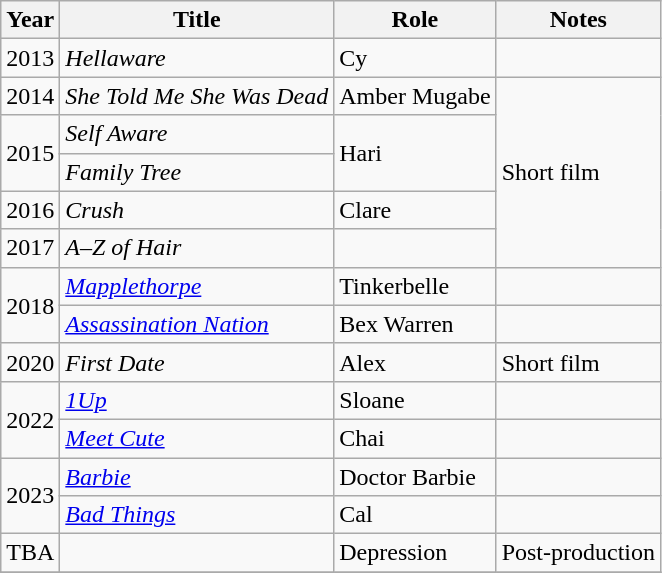<table class="wikitable sortable">
<tr>
<th>Year</th>
<th>Title</th>
<th>Role</th>
<th class="unsortable">Notes</th>
</tr>
<tr>
<td>2013</td>
<td><em>Hellaware</em></td>
<td>Cy</td>
<td></td>
</tr>
<tr>
<td>2014</td>
<td><em>She Told Me She Was Dead</em></td>
<td>Amber Mugabe</td>
<td rowspan="5">Short film</td>
</tr>
<tr>
<td rowspan="2">2015</td>
<td><em>Self Aware</em></td>
<td rowspan="2">Hari</td>
</tr>
<tr>
<td><em>Family Tree</em></td>
</tr>
<tr>
<td>2016</td>
<td><em>Crush</em></td>
<td>Clare</td>
</tr>
<tr>
<td>2017</td>
<td><em>A–Z of Hair</em></td>
<td></td>
</tr>
<tr>
<td rowspan="2">2018</td>
<td><em><a href='#'>Mapplethorpe</a></em></td>
<td>Tinkerbelle</td>
<td></td>
</tr>
<tr>
<td><em><a href='#'>Assassination Nation</a></em></td>
<td>Bex Warren</td>
<td></td>
</tr>
<tr>
<td>2020</td>
<td><em>First Date</em></td>
<td>Alex</td>
<td>Short film</td>
</tr>
<tr>
<td rowspan="2">2022</td>
<td><em><a href='#'>1Up</a></em></td>
<td>Sloane</td>
<td></td>
</tr>
<tr>
<td><em><a href='#'>Meet Cute</a></em></td>
<td>Chai</td>
<td></td>
</tr>
<tr>
<td rowspan="2">2023</td>
<td><em><a href='#'>Barbie</a></em></td>
<td>Doctor Barbie</td>
<td></td>
</tr>
<tr>
<td><em><a href='#'>Bad Things</a></em></td>
<td>Cal</td>
<td></td>
</tr>
<tr>
<td>TBA</td>
<td></td>
<td>Depression</td>
<td>Post-production</td>
</tr>
<tr>
</tr>
</table>
